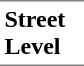<table border=0 cellspacing=0 cellpadding=3>
<tr>
<td style="border-bottom:solid 1px gray;border-top:solid 1px gray;" width=50 valign=top><strong>Street Level</strong></td>
</tr>
</table>
